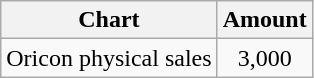<table class="wikitable">
<tr>
<th>Chart</th>
<th>Amount</th>
</tr>
<tr>
<td>Oricon physical sales</td>
<td align="center">3,000</td>
</tr>
</table>
